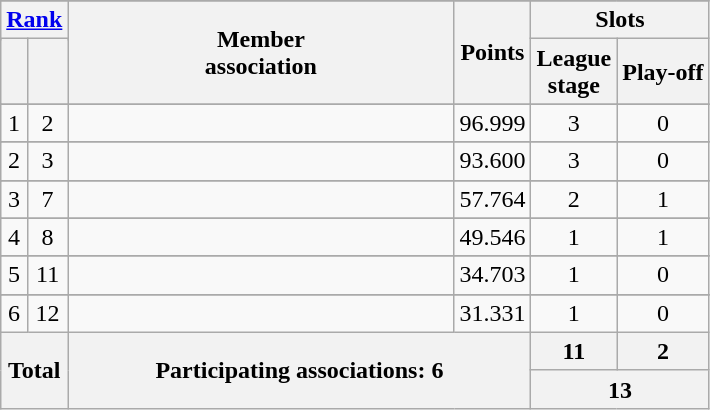<table class="wikitable" style="text-align:center">
<tr>
</tr>
<tr>
<th colspan=2 rowspan=2><a href='#'>Rank</a></th>
<th rowspan=3 width=250>Member<br>association</th>
<th rowspan=3>Points</th>
<th colspan=4>Slots</th>
</tr>
<tr>
<th rowspan=2>League<br>stage</th>
<th rowspan=2>Play-off</th>
</tr>
<tr>
<th></th>
<th></th>
</tr>
<tr>
</tr>
<tr bgcolor=>
<td>1</td>
<td>2</td>
<td align=left></td>
<td>96.999</td>
<td>3</td>
<td>0</td>
</tr>
<tr>
</tr>
<tr bgcolor=>
<td>2</td>
<td>3</td>
<td align=left></td>
<td>93.600</td>
<td>3</td>
<td>0</td>
</tr>
<tr>
</tr>
<tr bgcolor=>
<td>3</td>
<td>7</td>
<td align=left></td>
<td>57.764</td>
<td>2</td>
<td>1</td>
</tr>
<tr>
</tr>
<tr bgcolor=>
<td>4</td>
<td>8</td>
<td align=left></td>
<td>49.546</td>
<td>1</td>
<td>1</td>
</tr>
<tr>
</tr>
<tr bgcolor=>
<td>5</td>
<td>11</td>
<td align=left></td>
<td>34.703</td>
<td>1</td>
<td>0</td>
</tr>
<tr>
</tr>
<tr bgcolor=>
<td>6</td>
<td>12</td>
<td align=left></td>
<td>31.331</td>
<td>1</td>
<td>0</td>
</tr>
<tr>
<th colspan=2 rowspan=2>Total</th>
<th colspan=2 rowspan=2>Participating associations: 6</th>
<th>11</th>
<th>2</th>
</tr>
<tr>
<th colspan=3>13</th>
</tr>
</table>
